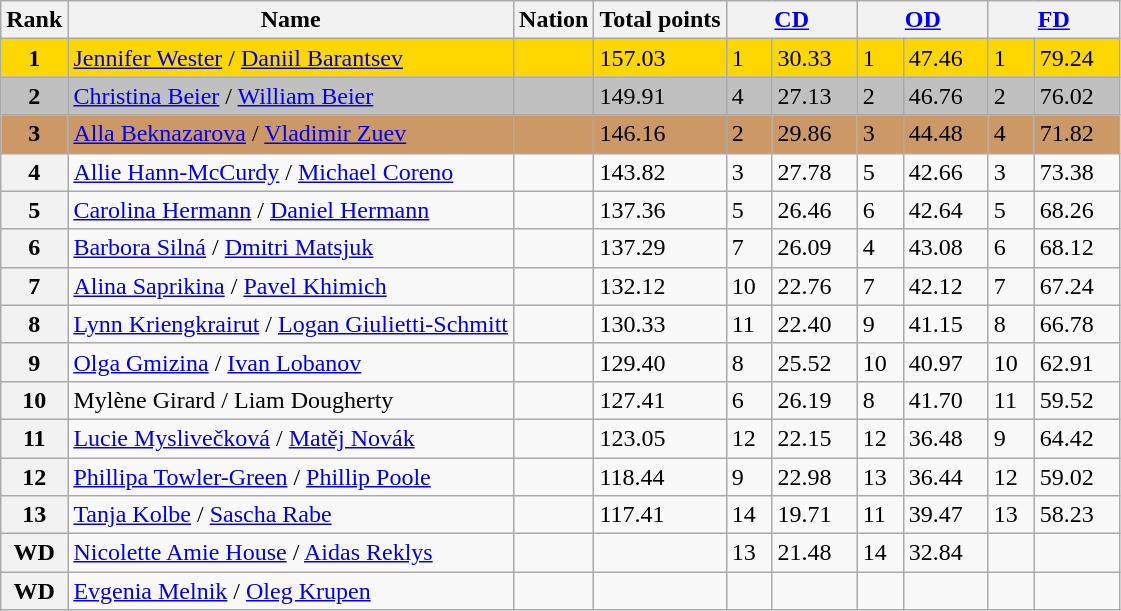<table class="wikitable">
<tr>
<th>Rank</th>
<th>Name</th>
<th>Nation</th>
<th>Total points</th>
<th colspan="2" width="80px"><a href='#'>CD</a></th>
<th colspan="2" width="80px"><a href='#'>OD</a></th>
<th colspan="2" width="80px"><a href='#'>FD</a></th>
</tr>
<tr bgcolor="gold">
<td align="center"><strong>1</strong></td>
<td><a href='#'>Jennifer Wester</a> / <a href='#'>Daniil Barantsev</a></td>
<td></td>
<td>157.03</td>
<td>1</td>
<td>30.33</td>
<td>1</td>
<td>47.46</td>
<td>1</td>
<td>79.24</td>
</tr>
<tr bgcolor="silver">
<td align="center"><strong>2</strong></td>
<td><a href='#'>Christina Beier</a> / <a href='#'>William Beier</a></td>
<td></td>
<td>149.91</td>
<td>4</td>
<td>27.13</td>
<td>2</td>
<td>46.76</td>
<td>2</td>
<td>76.02</td>
</tr>
<tr bgcolor="cc9966">
<td align="center"><strong>3</strong></td>
<td><a href='#'>Alla Beknazarova</a> / <a href='#'>Vladimir Zuev</a></td>
<td></td>
<td>146.16</td>
<td>2</td>
<td>29.86</td>
<td>3</td>
<td>44.48</td>
<td>4</td>
<td>71.82</td>
</tr>
<tr>
<th>4</th>
<td><a href='#'>Allie Hann-McCurdy</a> / <a href='#'>Michael Coreno</a></td>
<td></td>
<td>143.82</td>
<td>3</td>
<td>27.78</td>
<td>5</td>
<td>42.66</td>
<td>3</td>
<td>73.38</td>
</tr>
<tr>
<th>5</th>
<td><a href='#'>Carolina Hermann</a> / <a href='#'>Daniel Hermann</a></td>
<td></td>
<td>137.36</td>
<td>5</td>
<td>26.46</td>
<td>6</td>
<td>42.64</td>
<td>5</td>
<td>68.26</td>
</tr>
<tr>
<th>6</th>
<td><a href='#'>Barbora Silná</a> / <a href='#'>Dmitri Matsjuk</a></td>
<td></td>
<td>137.29</td>
<td>7</td>
<td>26.09</td>
<td>4</td>
<td>43.08</td>
<td>6</td>
<td>68.12</td>
</tr>
<tr>
<th>7</th>
<td><a href='#'>Alina Saprikina</a> / <a href='#'>Pavel Khimich</a></td>
<td></td>
<td>132.12</td>
<td>10</td>
<td>22.76</td>
<td>7</td>
<td>42.12</td>
<td>7</td>
<td>67.24</td>
</tr>
<tr>
<th>8</th>
<td><a href='#'>Lynn Kriengkrairut</a> / <a href='#'>Logan Giulietti-Schmitt</a></td>
<td></td>
<td>130.33</td>
<td>11</td>
<td>22.40</td>
<td>9</td>
<td>41.15</td>
<td>8</td>
<td>66.78</td>
</tr>
<tr>
<th>9</th>
<td><a href='#'>Olga Gmizina</a> / <a href='#'>Ivan Lobanov</a></td>
<td></td>
<td>129.40</td>
<td>8</td>
<td>25.52</td>
<td>10</td>
<td>40.97</td>
<td>10</td>
<td>62.91</td>
</tr>
<tr>
<th>10</th>
<td>Mylène Girard / Liam Dougherty</td>
<td></td>
<td>127.41</td>
<td>6</td>
<td>26.19</td>
<td>8</td>
<td>41.70</td>
<td>11</td>
<td>59.52</td>
</tr>
<tr>
<th>11</th>
<td><a href='#'>Lucie Myslivečková</a> / <a href='#'>Matěj Novák</a></td>
<td></td>
<td>123.05</td>
<td>12</td>
<td>22.15</td>
<td>12</td>
<td>36.48</td>
<td>9</td>
<td>64.42</td>
</tr>
<tr>
<th>12</th>
<td><a href='#'>Phillipa Towler-Green</a> / <a href='#'>Phillip Poole</a></td>
<td></td>
<td>118.44</td>
<td>9</td>
<td>22.98</td>
<td>13</td>
<td>36.44</td>
<td>12</td>
<td>59.02</td>
</tr>
<tr>
<th>13</th>
<td><a href='#'>Tanja Kolbe</a> / <a href='#'>Sascha Rabe</a></td>
<td></td>
<td>117.41</td>
<td>14</td>
<td>19.71</td>
<td>11</td>
<td>39.47</td>
<td>13</td>
<td>58.23</td>
</tr>
<tr>
<th>WD</th>
<td><a href='#'>Nicolette Amie House</a> / <a href='#'>Aidas Reklys</a></td>
<td></td>
<td></td>
<td>13</td>
<td>21.48</td>
<td>14</td>
<td>32.84</td>
<td></td>
<td></td>
</tr>
<tr>
<th>WD</th>
<td><a href='#'>Evgenia Melnik</a> / <a href='#'>Oleg Krupen</a></td>
<td></td>
<td></td>
<td></td>
<td></td>
<td></td>
<td></td>
<td></td>
<td></td>
</tr>
</table>
